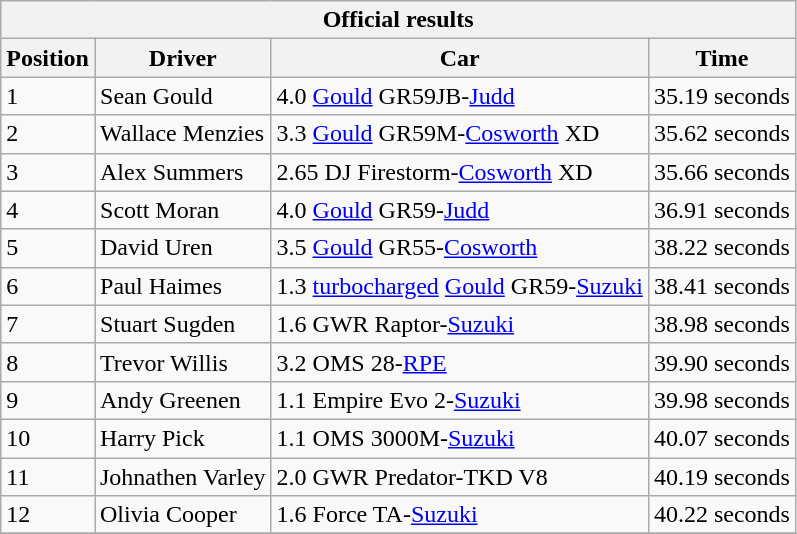<table class="wikitable" style="font-size: 100%">
<tr>
<th colspan=4>Official results</th>
</tr>
<tr>
<th>Position</th>
<th>Driver</th>
<th>Car</th>
<th>Time</th>
</tr>
<tr>
<td>1</td>
<td>Sean Gould</td>
<td>4.0 <a href='#'>Gould</a> GR59JB-<a href='#'>Judd</a></td>
<td>35.19 seconds</td>
</tr>
<tr>
<td>2</td>
<td>Wallace Menzies</td>
<td>3.3 <a href='#'>Gould</a> GR59M-<a href='#'>Cosworth</a> XD</td>
<td>35.62 seconds</td>
</tr>
<tr>
<td>3</td>
<td>Alex Summers</td>
<td>2.65 DJ Firestorm-<a href='#'>Cosworth</a> XD</td>
<td>35.66 seconds</td>
</tr>
<tr>
<td>4</td>
<td>Scott Moran</td>
<td>4.0 <a href='#'>Gould</a> GR59-<a href='#'>Judd</a></td>
<td>36.91 seconds</td>
</tr>
<tr>
<td>5</td>
<td>David Uren</td>
<td>3.5 <a href='#'>Gould</a> GR55-<a href='#'>Cosworth</a></td>
<td>38.22 seconds</td>
</tr>
<tr>
<td>6</td>
<td>Paul Haimes</td>
<td>1.3 <a href='#'>turbocharged</a> <a href='#'>Gould</a> GR59-<a href='#'>Suzuki</a></td>
<td>38.41 seconds</td>
</tr>
<tr>
<td>7</td>
<td>Stuart Sugden</td>
<td>1.6 GWR Raptor-<a href='#'>Suzuki</a></td>
<td>38.98 seconds</td>
</tr>
<tr>
<td>8</td>
<td>Trevor Willis</td>
<td>3.2 OMS 28-<a href='#'>RPE</a></td>
<td>39.90 seconds</td>
</tr>
<tr>
<td>9</td>
<td>Andy Greenen</td>
<td>1.1 Empire Evo 2-<a href='#'>Suzuki</a></td>
<td>39.98 seconds</td>
</tr>
<tr>
<td>10</td>
<td>Harry Pick</td>
<td>1.1 OMS 3000M-<a href='#'>Suzuki</a></td>
<td>40.07 seconds</td>
</tr>
<tr>
<td>11</td>
<td>Johnathen Varley</td>
<td>2.0 GWR Predator-TKD V8</td>
<td>40.19 seconds</td>
</tr>
<tr>
<td>12</td>
<td>Olivia Cooper</td>
<td>1.6 Force TA-<a href='#'>Suzuki</a></td>
<td>40.22 seconds</td>
</tr>
<tr>
</tr>
</table>
